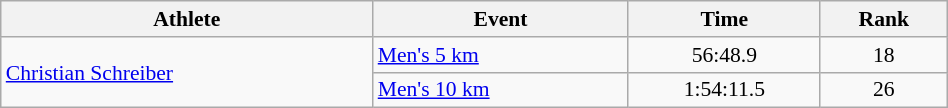<table class="wikitable" style="text-align:center; font-size:90%; width:50%;">
<tr>
<th>Athlete</th>
<th>Event</th>
<th>Time</th>
<th>Rank</th>
</tr>
<tr>
<td align=left rowspan=2><a href='#'>Christian Schreiber</a></td>
<td align=left><a href='#'>Men's 5 km</a></td>
<td>56:48.9</td>
<td>18</td>
</tr>
<tr>
<td align=left><a href='#'>Men's 10 km</a></td>
<td>1:54:11.5</td>
<td>26</td>
</tr>
</table>
